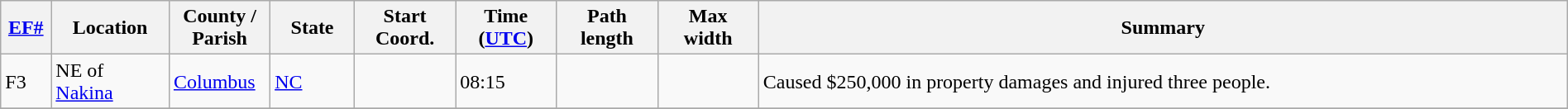<table class="wikitable sortable" style="width:100%;">
<tr>
<th scope="col"  style="width:3%; text-align:center;"><a href='#'>EF#</a></th>
<th scope="col"  style="width:7%; text-align:center;" class="unsortable">Location</th>
<th scope="col"  style="width:6%; text-align:center;" class="unsortable">County / Parish</th>
<th scope="col"  style="width:5%; text-align:center;">State</th>
<th scope="col"  style="width:6%; text-align:center;">Start Coord.</th>
<th scope="col"  style="width:6%; text-align:center;">Time (<a href='#'>UTC</a>)</th>
<th scope="col"  style="width:6%; text-align:center;">Path length</th>
<th scope="col"  style="width:6%; text-align:center;">Max width</th>
<th scope="col" class="unsortable" style="width:48%; text-align:center;">Summary</th>
</tr>
<tr>
<td bgcolor=>F3</td>
<td>NE of <a href='#'>Nakina</a></td>
<td><a href='#'>Columbus</a></td>
<td><a href='#'>NC</a></td>
<td></td>
<td>08:15</td>
<td></td>
<td></td>
<td>Caused $250,000 in property damages and injured three people.</td>
</tr>
<tr>
</tr>
</table>
